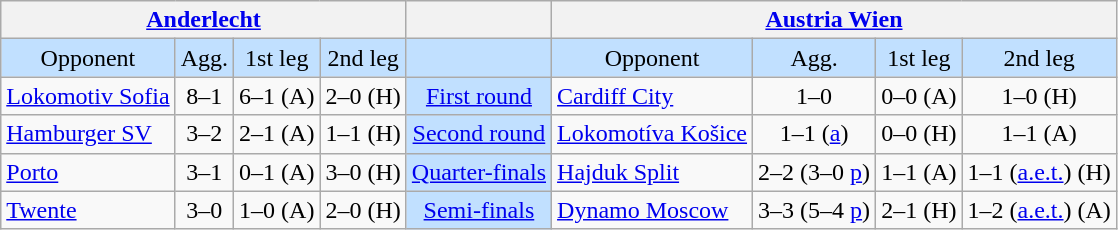<table class="wikitable" style="text-align:center">
<tr>
<th colspan=4> <a href='#'>Anderlecht</a></th>
<th></th>
<th colspan=4> <a href='#'>Austria Wien</a></th>
</tr>
<tr style="background:#c1e0ff">
<td>Opponent</td>
<td>Agg.</td>
<td>1st leg</td>
<td>2nd leg</td>
<td></td>
<td>Opponent</td>
<td>Agg.</td>
<td>1st leg</td>
<td>2nd leg</td>
</tr>
<tr>
<td align=left> <a href='#'>Lokomotiv Sofia</a></td>
<td>8–1</td>
<td>6–1 (A)</td>
<td>2–0 (H)</td>
<td style="background:#c1e0ff;"><a href='#'>First round</a></td>
<td align=left> <a href='#'>Cardiff City</a></td>
<td>1–0</td>
<td>0–0 (A)</td>
<td>1–0 (H)</td>
</tr>
<tr>
<td align=left> <a href='#'>Hamburger SV</a></td>
<td>3–2</td>
<td>2–1 (A)</td>
<td>1–1 (H)</td>
<td style="background:#c1e0ff;"><a href='#'>Second round</a></td>
<td align=left> <a href='#'>Lokomotíva Košice</a></td>
<td>1–1 (<a href='#'>a</a>)</td>
<td>0–0 (H)</td>
<td>1–1 (A)</td>
</tr>
<tr>
<td align=left> <a href='#'>Porto</a></td>
<td>3–1</td>
<td>0–1 (A)</td>
<td>3–0 (H)</td>
<td style="background:#c1e0ff;"><a href='#'>Quarter-finals</a></td>
<td align=left> <a href='#'>Hajduk Split</a></td>
<td>2–2 (3–0 <a href='#'>p</a>)</td>
<td>1–1 (A)</td>
<td>1–1 (<a href='#'>a.e.t.</a>) (H)</td>
</tr>
<tr>
<td align=left> <a href='#'>Twente</a></td>
<td>3–0</td>
<td>1–0 (A)</td>
<td>2–0 (H)</td>
<td style="background:#c1e0ff;"><a href='#'>Semi-finals</a></td>
<td align=left> <a href='#'>Dynamo Moscow</a></td>
<td>3–3 (5–4 <a href='#'>p</a>)</td>
<td>2–1 (H)</td>
<td>1–2 (<a href='#'>a.e.t.</a>) (A)</td>
</tr>
</table>
